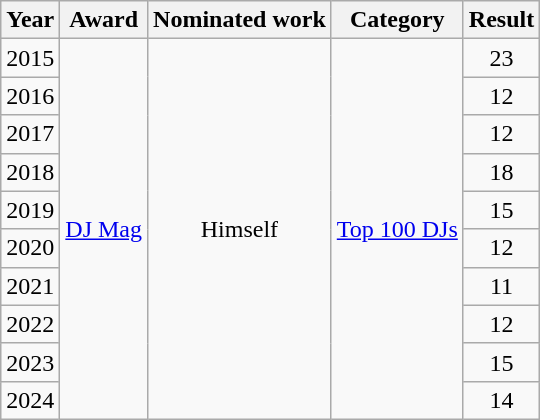<table class="wikitable plainrowheaders" style="text-align:center;">
<tr>
<th>Year</th>
<th>Award</th>
<th>Nominated work</th>
<th>Category</th>
<th>Result</th>
</tr>
<tr>
<td>2015</td>
<td rowspan="10"><a href='#'>DJ Mag</a></td>
<td rowspan="10">Himself</td>
<td rowspan="10"><a href='#'>Top 100 DJs</a></td>
<td>23 </td>
</tr>
<tr>
<td>2016</td>
<td>12 </td>
</tr>
<tr>
<td>2017</td>
<td>12 </td>
</tr>
<tr>
<td>2018</td>
<td>18 </td>
</tr>
<tr>
<td>2019</td>
<td>15 </td>
</tr>
<tr>
<td>2020</td>
<td>12 </td>
</tr>
<tr>
<td>2021</td>
<td>11 </td>
</tr>
<tr>
<td>2022</td>
<td>12 </td>
</tr>
<tr>
<td>2023</td>
<td>15 </td>
</tr>
<tr>
<td>2024</td>
<td>14 </td>
</tr>
</table>
